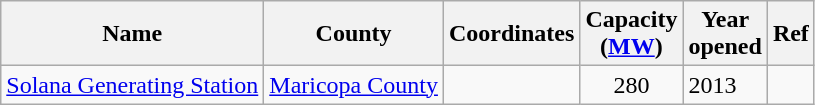<table class="wikitable sortable">
<tr>
<th>Name</th>
<th>County</th>
<th>Coordinates</th>
<th>Capacity<br>(<a href='#'>MW</a>)</th>
<th>Year<br>opened</th>
<th>Ref</th>
</tr>
<tr>
<td><a href='#'>Solana Generating Station</a></td>
<td><a href='#'>Maricopa County</a></td>
<td></td>
<td align=center>280</td>
<td>2013</td>
<td></td>
</tr>
</table>
